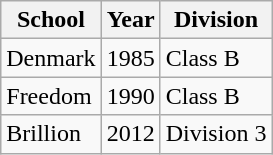<table class="wikitable">
<tr>
<th>School</th>
<th>Year</th>
<th>Division</th>
</tr>
<tr>
<td>Denmark</td>
<td>1985</td>
<td>Class B</td>
</tr>
<tr>
<td>Freedom</td>
<td>1990</td>
<td>Class B</td>
</tr>
<tr>
<td>Brillion</td>
<td>2012</td>
<td>Division 3</td>
</tr>
</table>
